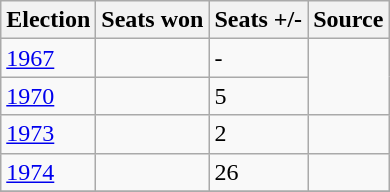<table class="wikitable sortable">
<tr>
<th>Election</th>
<th>Seats won</th>
<th>Seats +/-</th>
<th>Source</th>
</tr>
<tr>
<td><a href='#'>1967</a></td>
<td></td>
<td>-</td>
<td rowspan=2></td>
</tr>
<tr>
<td><a href='#'>1970</a></td>
<td></td>
<td>5</td>
</tr>
<tr>
<td><a href='#'>1973</a></td>
<td></td>
<td>2</td>
<td></td>
</tr>
<tr>
<td><a href='#'>1974</a></td>
<td></td>
<td>26</td>
<td></td>
</tr>
<tr>
</tr>
</table>
